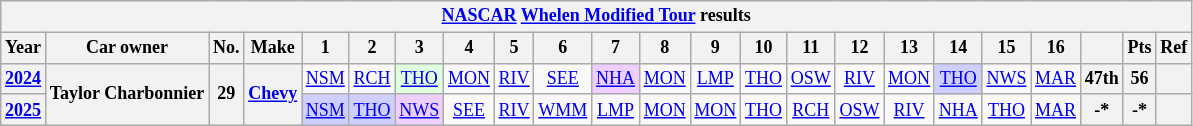<table class="wikitable" style="text-align:center; font-size:75%">
<tr>
<th colspan=38><a href='#'>NASCAR</a> <a href='#'>Whelen Modified Tour</a> results</th>
</tr>
<tr>
<th>Year</th>
<th>Car owner</th>
<th>No.</th>
<th>Make</th>
<th>1</th>
<th>2</th>
<th>3</th>
<th>4</th>
<th>5</th>
<th>6</th>
<th>7</th>
<th>8</th>
<th>9</th>
<th>10</th>
<th>11</th>
<th>12</th>
<th>13</th>
<th>14</th>
<th>15</th>
<th>16</th>
<th></th>
<th>Pts</th>
<th>Ref</th>
</tr>
<tr>
<th><a href='#'>2024</a></th>
<th rowspan=2>Taylor Charbonnier</th>
<th rowspan=2>29</th>
<th rowspan=2><a href='#'>Chevy</a></th>
<td><a href='#'>NSM</a></td>
<td><a href='#'>RCH</a></td>
<td style="background:#DFFFDF;"><a href='#'>THO</a><br></td>
<td><a href='#'>MON</a></td>
<td><a href='#'>RIV</a></td>
<td><a href='#'>SEE</a></td>
<td style="background:#EFCFFF;"><a href='#'>NHA</a><br></td>
<td><a href='#'>MON</a></td>
<td><a href='#'>LMP</a></td>
<td><a href='#'>THO</a></td>
<td><a href='#'>OSW</a></td>
<td><a href='#'>RIV</a></td>
<td><a href='#'>MON</a></td>
<td style="background:#CFCFFF;"><a href='#'>THO</a><br></td>
<td><a href='#'>NWS</a></td>
<td><a href='#'>MAR</a></td>
<th>47th</th>
<th>56</th>
<th></th>
</tr>
<tr>
<th><a href='#'>2025</a></th>
<td style="background:#CFCFFF;"><a href='#'>NSM</a><br></td>
<td style="background:#CFCFFF;"><a href='#'>THO</a><br></td>
<td style="background:#EFCFFF;"><a href='#'>NWS</a><br></td>
<td><a href='#'>SEE</a></td>
<td><a href='#'>RIV</a></td>
<td><a href='#'>WMM</a></td>
<td><a href='#'>LMP</a></td>
<td><a href='#'>MON</a></td>
<td style="background:#;"><a href='#'>MON</a><br></td>
<td><a href='#'>THO</a></td>
<td><a href='#'>RCH</a></td>
<td><a href='#'>OSW</a></td>
<td><a href='#'>RIV</a></td>
<td><a href='#'>NHA</a></td>
<td><a href='#'>THO</a></td>
<td><a href='#'>MAR</a></td>
<th>-*</th>
<th>-*</th>
<th></th>
</tr>
</table>
